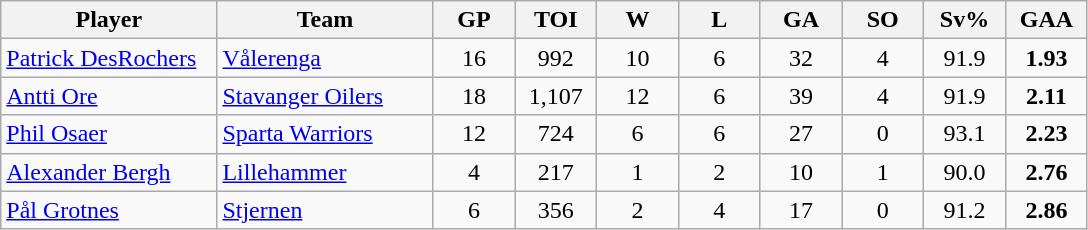<table class="wikitable sortable" style="text-align:center">
<tr>
<th width="18.5%">Player</th>
<th width="18.5%">Team</th>
<th width="7%">GP</th>
<th width="7%">TOI</th>
<th width="7%">W</th>
<th width="7%">L</th>
<th width="7%">GA</th>
<th width="7%">SO</th>
<th width="7%">Sv%</th>
<th width="7%">GAA</th>
</tr>
<tr>
<td align=left> <a href='#'>Patrick DesRochers</a></td>
<td align=left><a href='#'>Vålerenga</a></td>
<td>16</td>
<td>992</td>
<td>10</td>
<td>6</td>
<td>32</td>
<td>4</td>
<td>91.9</td>
<td><strong>1.93</strong></td>
</tr>
<tr>
<td align=left> <a href='#'>Antti Ore</a></td>
<td align=left><a href='#'>Stavanger Oilers</a></td>
<td>18</td>
<td>1,107</td>
<td>12</td>
<td>6</td>
<td>39</td>
<td>4</td>
<td>91.9</td>
<td><strong>2.11</strong></td>
</tr>
<tr>
<td align=left> <a href='#'>Phil Osaer</a></td>
<td align=left><a href='#'>Sparta Warriors</a></td>
<td>12</td>
<td>724</td>
<td>6</td>
<td>6</td>
<td>27</td>
<td>0</td>
<td>93.1</td>
<td><strong>2.23</strong></td>
</tr>
<tr>
<td align=left> <a href='#'>Alexander Bergh</a></td>
<td align=left><a href='#'>Lillehammer</a></td>
<td>4</td>
<td>217</td>
<td>1</td>
<td>2</td>
<td>10</td>
<td>1</td>
<td>90.0</td>
<td><strong>2.76</strong></td>
</tr>
<tr>
<td align=left> <a href='#'>Pål Grotnes</a></td>
<td align=left><a href='#'>Stjernen</a></td>
<td>6</td>
<td>356</td>
<td>2</td>
<td>4</td>
<td>17</td>
<td>0</td>
<td>91.2</td>
<td><strong>2.86</strong></td>
</tr>
</table>
